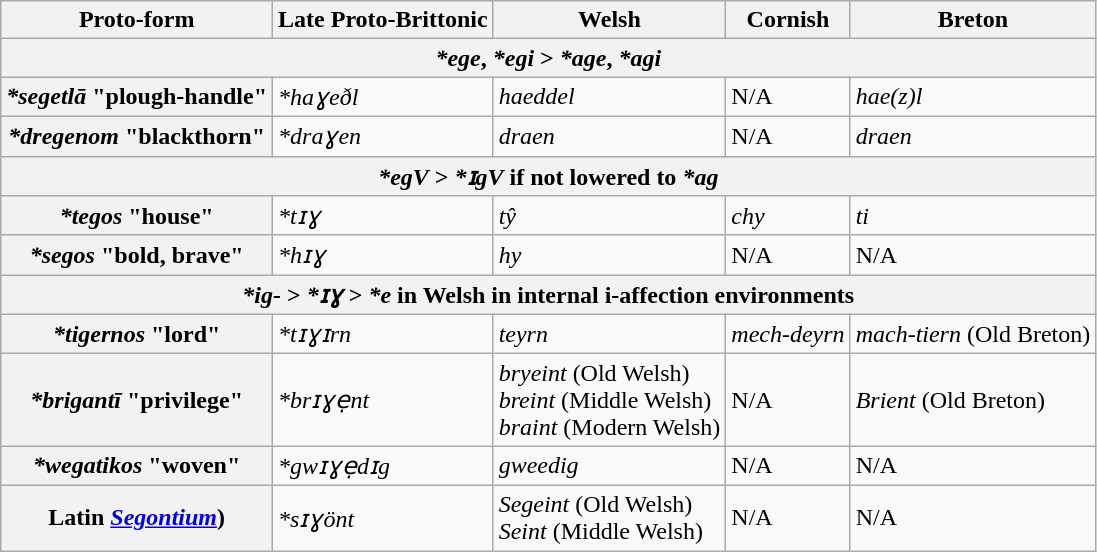<table class="wikitable">
<tr>
<th>Proto-form</th>
<th>Late Proto-Brittonic</th>
<th>Welsh</th>
<th>Cornish</th>
<th>Breton</th>
</tr>
<tr>
<th colspan=5><em>*ege</em>, <em>*egi</em> > <em>*age</em>, <em>*agi</em></th>
</tr>
<tr>
<th><em>*segetlā</em> "plough-handle"</th>
<td><em>*haɣeðl</em></td>
<td><em>haeddel</em></td>
<td>N/A</td>
<td><em>hae(z)l</em></td>
</tr>
<tr>
<th><em>*dregenom</em> "blackthorn"</th>
<td><em>*draɣen</em></td>
<td><em>draen</em></td>
<td>N/A</td>
<td><em>draen</em></td>
</tr>
<tr>
<th colspan=5><em>*egV</em> > <em>*ɪgV</em> if not lowered to <em>*ag</em></th>
</tr>
<tr>
<th><em>*tegos</em> "house"</th>
<td><em>*tɪɣ</em></td>
<td><em>tŷ</em></td>
<td><em>chy</em></td>
<td><em>ti</em></td>
</tr>
<tr>
<th><em>*segos</em> "bold, brave"</th>
<td><em>*hɪɣ</em></td>
<td><em>hy</em></td>
<td>N/A</td>
<td>N/A</td>
</tr>
<tr>
<th colspan = 5><em>*ig-</em> > <em>*ɪɣ</em> > <em>*e</em> in Welsh in internal i-affection environments</th>
</tr>
<tr>
<th><em>*tigernos</em> "lord"</th>
<td><em>*tɪɣɪrn</em></td>
<td><em>teyrn</em></td>
<td><em>mech-deyrn</em></td>
<td><em>mach-tiern</em> (Old Breton)</td>
</tr>
<tr>
<th><em>*brigantī</em> "privilege"</th>
<td><em>*brɪɣẹnt</em></td>
<td><em>bryeint</em> (Old Welsh) <br> <em>breint</em> (Middle Welsh) <br> <em>braint</em> (Modern Welsh)</td>
<td>N/A</td>
<td><em>Brient</em> (Old Breton)</td>
</tr>
<tr>
<th><em>*wegatikos</em> "woven"</th>
<td><em>*gwɪɣẹdɪg</em></td>
<td><em>gweedig</em></td>
<td>N/A</td>
<td>N/A</td>
</tr>
<tr>
<th>Latin <em><a href='#'>Segontium</a></em>)</th>
<td><em>*sɪɣönt</em></td>
<td><em>Segeint</em> (Old Welsh) <br> <em>Seint</em> (Middle Welsh)</td>
<td>N/A</td>
<td>N/A</td>
</tr>
</table>
